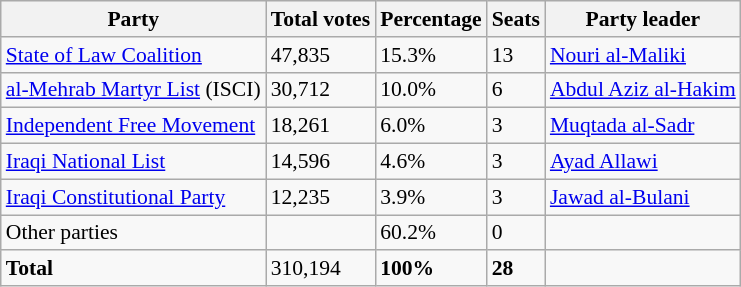<table class="wikitable" style="border:1px solid #8888aa; background:#f8f8f8; padding:0; font-size:90%;">
<tr>
<th>Party</th>
<th>Total votes</th>
<th>Percentage</th>
<th>Seats</th>
<th>Party leader</th>
</tr>
<tr>
<td><a href='#'>State of Law Coalition</a></td>
<td>47,835</td>
<td>15.3%</td>
<td>13</td>
<td><a href='#'>Nouri al-Maliki</a></td>
</tr>
<tr>
<td><a href='#'>al-Mehrab Martyr List</a> (ISCI)</td>
<td>30,712</td>
<td>10.0%</td>
<td>6</td>
<td><a href='#'>Abdul Aziz al-Hakim</a></td>
</tr>
<tr>
<td><a href='#'>Independent Free Movement</a></td>
<td>18,261</td>
<td>6.0%</td>
<td>3</td>
<td><a href='#'>Muqtada al-Sadr</a></td>
</tr>
<tr>
<td><a href='#'>Iraqi National List</a></td>
<td>14,596</td>
<td>4.6%</td>
<td>3</td>
<td><a href='#'>Ayad Allawi</a></td>
</tr>
<tr>
<td><a href='#'>Iraqi Constitutional Party</a></td>
<td>12,235</td>
<td>3.9%</td>
<td>3</td>
<td><a href='#'>Jawad al-Bulani</a></td>
</tr>
<tr>
<td>Other parties</td>
<td></td>
<td>60.2%</td>
<td>0</td>
<td></td>
</tr>
<tr>
<td><strong>Total</strong></td>
<td>310,194</td>
<td><strong>100%</strong></td>
<td><strong>28</strong></td>
<td></td>
</tr>
</table>
